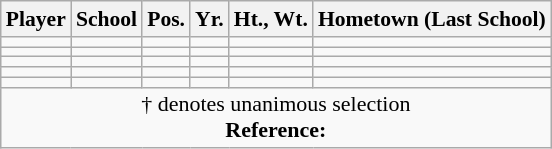<table class="wikitable" style="white-space:nowrap; font-size:90%;">
<tr>
<th>Player</th>
<th>School</th>
<th>Pos.</th>
<th>Yr.</th>
<th>Ht., Wt.</th>
<th>Hometown (Last School)</th>
</tr>
<tr>
<td></td>
<td></td>
<td></td>
<td></td>
<td></td>
<td></td>
</tr>
<tr>
<td></td>
<td></td>
<td></td>
<td></td>
<td></td>
<td></td>
</tr>
<tr>
<td></td>
<td></td>
<td></td>
<td></td>
<td></td>
<td></td>
</tr>
<tr>
<td></td>
<td></td>
<td></td>
<td></td>
<td></td>
<td></td>
</tr>
<tr>
<td></td>
<td></td>
<td></td>
<td></td>
<td></td>
<td></td>
</tr>
<tr>
<td colspan="6"  style="font-size:11pt; text-align:center;">† denotes unanimous selection<br><strong>Reference:</strong></td>
</tr>
</table>
